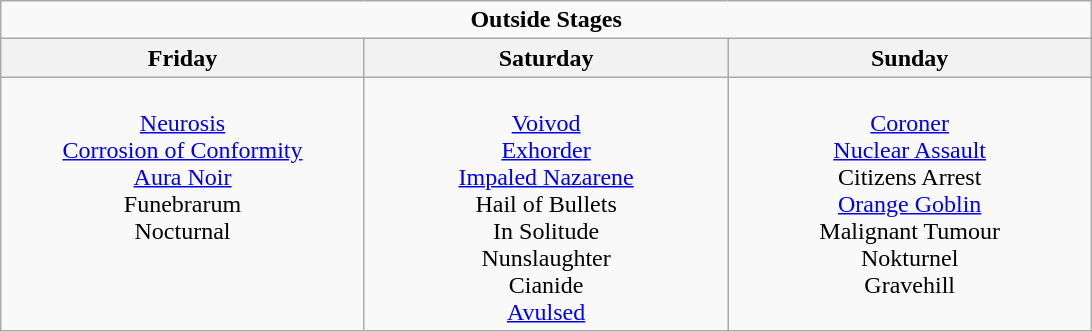<table class="wikitable">
<tr>
<td colspan="3" align="center"><strong>Outside Stages</strong></td>
</tr>
<tr>
<th>Friday</th>
<th>Saturday</th>
<th>Sunday</th>
</tr>
<tr>
<td valign="top" align="center" width=235><br><a href='#'>Neurosis</a><br>
<a href='#'>Corrosion of Conformity</a><br>
<a href='#'>Aura Noir</a><br>
Funebrarum<br>
Nocturnal<br></td>
<td valign="top" align="center" width=235><br><a href='#'>Voivod</a><br>
<a href='#'>Exhorder</a><br>
<a href='#'>Impaled Nazarene</a><br>
Hail of Bullets<br>
In Solitude<br>
Nunslaughter<br>
Cianide<br>
<a href='#'>Avulsed</a></td>
<td valign="top" align="center" width=235><br><a href='#'>Coroner</a><br>
<a href='#'>Nuclear Assault</a><br>
Citizens Arrest<br>
<a href='#'>Orange Goblin</a><br>
Malignant Tumour<br>
Nokturnel<br>
Gravehill</td>
</tr>
</table>
